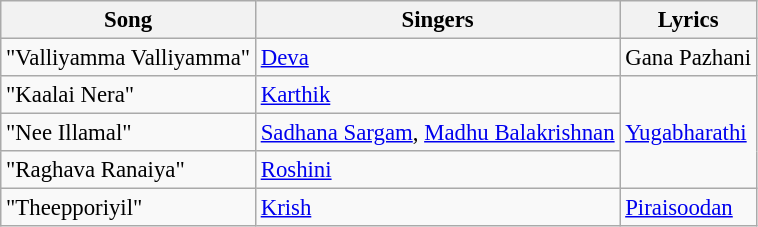<table class="wikitable" style="font-size:95%;">
<tr>
<th>Song</th>
<th>Singers</th>
<th>Lyrics</th>
</tr>
<tr>
<td>"Valliyamma Valliyamma"</td>
<td><a href='#'>Deva</a></td>
<td>Gana Pazhani</td>
</tr>
<tr>
<td>"Kaalai Nera"</td>
<td><a href='#'>Karthik</a></td>
<td rowspan=3><a href='#'>Yugabharathi</a></td>
</tr>
<tr>
<td>"Nee Illamal"</td>
<td><a href='#'>Sadhana Sargam</a>, <a href='#'>Madhu Balakrishnan</a></td>
</tr>
<tr>
<td>"Raghava Ranaiya"</td>
<td><a href='#'>Roshini</a></td>
</tr>
<tr>
<td>"Theepporiyil"</td>
<td><a href='#'>Krish</a></td>
<td><a href='#'>Piraisoodan</a></td>
</tr>
</table>
